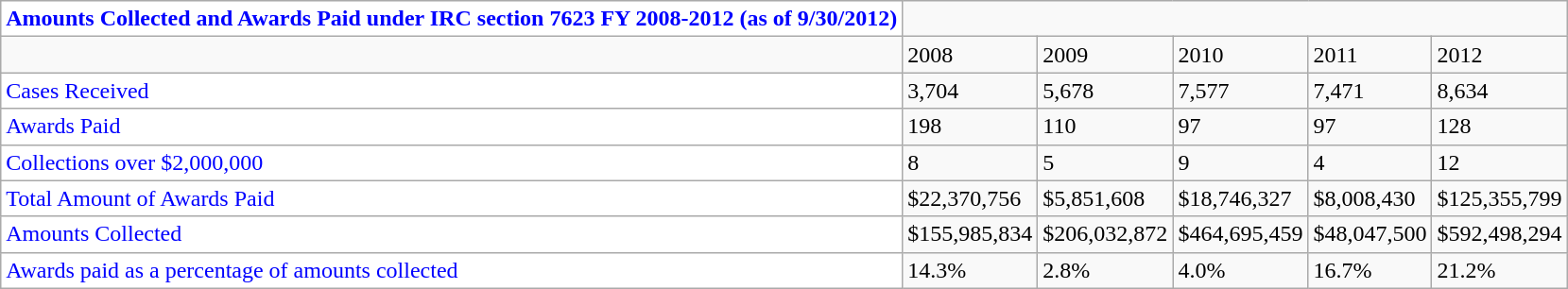<table cellpadding="2" style="border: 1px solid darkgray;" class="wikitable" style="text-align:center;class="wikitable" style="margin: 1em auto 1em auto">
<tr>
<td style="background: white; color: blue"><strong>Amounts Collected and Awards Paid under IRC section 7623 FY 2008-2012 (as of 9/30/2012)</strong></td>
</tr>
<tr>
<td></td>
<td>2008</td>
<td>2009</td>
<td>2010</td>
<td>2011</td>
<td>2012</td>
</tr>
<tr>
<td style="background: white; color: blue">Cases Received</td>
<td>3,704</td>
<td>5,678</td>
<td>7,577</td>
<td>7,471</td>
<td>8,634</td>
</tr>
<tr>
<td style="background: white; color: blue">Awards Paid</td>
<td>198</td>
<td>110</td>
<td>97</td>
<td>97</td>
<td>128</td>
</tr>
<tr>
<td style="background: white; color: blue">Collections over $2,000,000</td>
<td>8</td>
<td>5</td>
<td>9</td>
<td>4</td>
<td>12</td>
</tr>
<tr>
<td style="background: white; color: blue">Total Amount of Awards Paid</td>
<td>$22,370,756</td>
<td>$5,851,608</td>
<td>$18,746,327</td>
<td>$8,008,430</td>
<td>$125,355,799</td>
</tr>
<tr>
<td style="background: white; color: blue">Amounts Collected</td>
<td>$155,985,834</td>
<td>$206,032,872</td>
<td>$464,695,459</td>
<td>$48,047,500</td>
<td>$592,498,294</td>
</tr>
<tr>
<td style="background: white; color: blue">Awards paid as a percentage of amounts collected</td>
<td>14.3%</td>
<td>2.8%</td>
<td>4.0%</td>
<td>16.7%</td>
<td>21.2%</td>
</tr>
</table>
